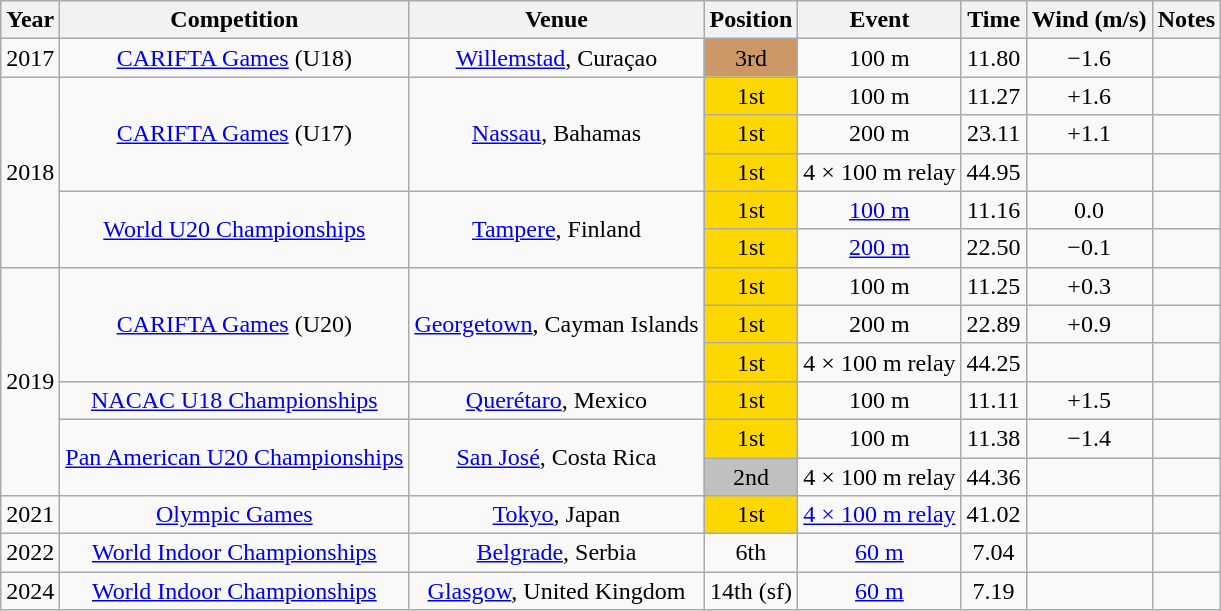<table class="wikitable sortable" style=text-align:center>
<tr>
<th>Year</th>
<th>Competition</th>
<th>Venue</th>
<th>Position</th>
<th>Event</th>
<th>Time</th>
<th>Wind (m/s)</th>
<th>Notes</th>
</tr>
<tr>
<td>2017</td>
<td><a href='#'>CARIFTA Games</a> (U18)</td>
<td><a href='#'>Willemstad</a>, Curaçao</td>
<td bgcolor=cc9966>3rd</td>
<td>100 m</td>
<td>11.80</td>
<td>−1.6</td>
<td></td>
</tr>
<tr>
<td rowspan=5>2018</td>
<td rowspan=3><a href='#'>CARIFTA Games</a> (U17)</td>
<td rowspan=3><a href='#'>Nassau</a>, Bahamas</td>
<td bgcolor=gold>1st</td>
<td>100 m</td>
<td>11.27</td>
<td>+1.6</td>
<td><strong></strong></td>
</tr>
<tr>
<td bgcolor=gold>1st</td>
<td>200 m</td>
<td>23.11</td>
<td>+1.1</td>
<td></td>
</tr>
<tr>
<td bgcolor=gold>1st</td>
<td data-sort-value="400 relay">4 × 100 m relay</td>
<td>44.95</td>
<td></td>
<td> <strong></strong></td>
</tr>
<tr>
<td rowspan=2><a href='#'>World U20 Championships</a></td>
<td rowspan=2><a href='#'>Tampere</a>, Finland</td>
<td bgcolor=gold>1st</td>
<td><a href='#'>100 m</a></td>
<td>11.16</td>
<td>0.0</td>
<td></td>
</tr>
<tr>
<td bgcolor=gold>1st</td>
<td><a href='#'>200 m</a></td>
<td>22.50</td>
<td>−0.1</td>
<td>  <strong></strong></td>
</tr>
<tr>
<td rowspan=6>2019</td>
<td rowspan=3><a href='#'>CARIFTA Games</a> (U20)</td>
<td rowspan=3><a href='#'>Georgetown</a>, Cayman Islands</td>
<td bgcolor=gold>1st</td>
<td>100 m</td>
<td>11.25</td>
<td>+0.3</td>
<td></td>
</tr>
<tr>
<td bgcolor=gold>1st</td>
<td>200 m</td>
<td>22.89</td>
<td>+0.9</td>
<td></td>
</tr>
<tr>
<td bgcolor=gold>1st</td>
<td data-sort-value="400 relay">4 × 100 m relay</td>
<td>44.25</td>
<td></td>
<td></td>
</tr>
<tr>
<td><a href='#'>NACAC U18 Championships</a></td>
<td><a href='#'>Querétaro</a>, Mexico</td>
<td bgcolor=gold>1st</td>
<td>100 m</td>
<td>11.11</td>
<td>+1.5</td>
<td><strong></strong></td>
</tr>
<tr>
<td rowspan=2><a href='#'>Pan American U20 Championships</a></td>
<td rowspan=2><a href='#'>San José</a>, Costa Rica</td>
<td bgcolor=gold>1st</td>
<td>100 m</td>
<td>11.38</td>
<td>−1.4</td>
<td></td>
</tr>
<tr>
<td bgcolor=silver>2nd</td>
<td data-sort-value="400 relay">4 × 100 m relay</td>
<td>44.36</td>
<td></td>
<td></td>
</tr>
<tr>
<td>2021</td>
<td><a href='#'>Olympic Games</a></td>
<td><a href='#'>Tokyo</a>, Japan</td>
<td bgcolor=gold>1st</td>
<td><a href='#'>4 × 100 m relay</a></td>
<td>41.02</td>
<td></td>
<td><strong></strong></td>
</tr>
<tr>
<td>2022</td>
<td><a href='#'>World Indoor Championships</a></td>
<td><a href='#'>Belgrade</a>, Serbia</td>
<td>6th</td>
<td><a href='#'>60 m</a></td>
<td>7.04</td>
<td></td>
<td></td>
</tr>
<tr>
<td>2024</td>
<td><a href='#'>World Indoor Championships</a></td>
<td><a href='#'>Glasgow</a>, United Kingdom</td>
<td>14th (sf)</td>
<td><a href='#'>60 m</a></td>
<td>7.19</td>
<td></td>
<td></td>
</tr>
</table>
